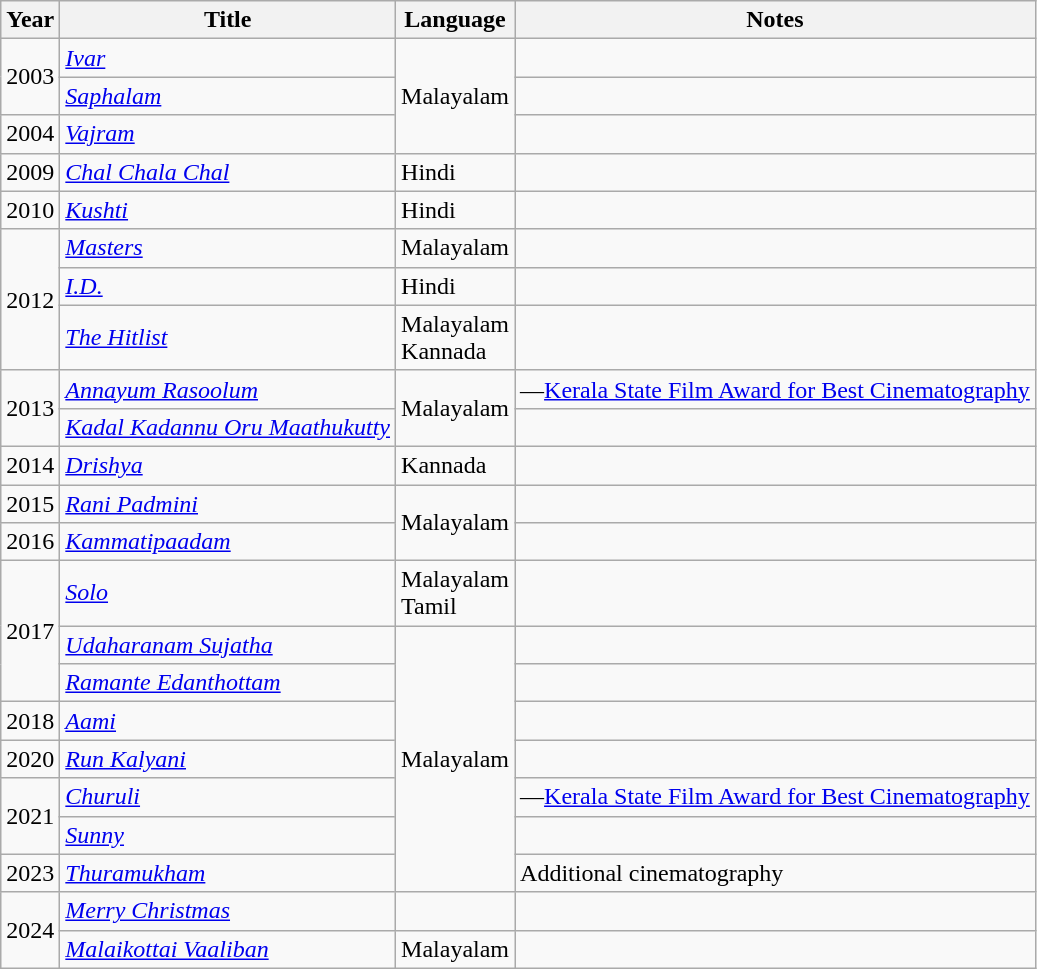<table class="wikitable sortable">
<tr>
<th scope="col">Year</th>
<th scope="col">Title</th>
<th scope="col">Language</th>
<th class="unsortable" scope="col">Notes</th>
</tr>
<tr>
<td rowspan="2">2003</td>
<td><em><a href='#'>Ivar</a></em></td>
<td rowspan="3">Malayalam</td>
<td></td>
</tr>
<tr>
<td><em><a href='#'>Saphalam</a></em></td>
<td></td>
</tr>
<tr>
<td>2004</td>
<td><em><a href='#'>Vajram</a></em></td>
<td></td>
</tr>
<tr>
<td>2009</td>
<td><em><a href='#'>Chal Chala Chal</a></em></td>
<td>Hindi</td>
<td></td>
</tr>
<tr>
<td>2010</td>
<td><em><a href='#'>Kushti</a></em></td>
<td>Hindi</td>
<td></td>
</tr>
<tr>
<td rowspan="3">2012</td>
<td><em><a href='#'>Masters</a></em></td>
<td>Malayalam</td>
<td></td>
</tr>
<tr>
<td><em><a href='#'>I.D.</a></em></td>
<td>Hindi</td>
<td></td>
</tr>
<tr>
<td><em><a href='#'>The Hitlist</a></em></td>
<td>Malayalam<br>Kannada</td>
<td></td>
</tr>
<tr>
<td rowspan="2">2013</td>
<td><em><a href='#'>Annayum Rasoolum</a></em></td>
<td rowspan="2">Malayalam</td>
<td>—<a href='#'>Kerala State Film Award for Best Cinematography</a></td>
</tr>
<tr>
<td><em><a href='#'>Kadal Kadannu Oru Maathukutty</a></em></td>
<td></td>
</tr>
<tr>
<td>2014</td>
<td><em><a href='#'>Drishya</a></em></td>
<td>Kannada</td>
<td></td>
</tr>
<tr>
<td>2015</td>
<td><em><a href='#'>Rani Padmini</a></em></td>
<td rowspan="2">Malayalam</td>
<td></td>
</tr>
<tr>
<td>2016</td>
<td><em><a href='#'>Kammatipaadam</a></em></td>
<td></td>
</tr>
<tr>
<td rowspan="3">2017</td>
<td><em><a href='#'>Solo</a></em></td>
<td>Malayalam<br>Tamil</td>
<td></td>
</tr>
<tr>
<td><em><a href='#'>Udaharanam Sujatha</a></em></td>
<td rowspan="7">Malayalam</td>
<td></td>
</tr>
<tr>
<td><em><a href='#'>Ramante Edanthottam</a></em></td>
<td></td>
</tr>
<tr>
<td>2018</td>
<td><em><a href='#'>Aami</a></em></td>
<td></td>
</tr>
<tr>
<td>2020</td>
<td><em><a href='#'>Run Kalyani</a></em></td>
<td></td>
</tr>
<tr>
<td rowspan="2">2021</td>
<td><em><a href='#'>Churuli</a></em></td>
<td>—<a href='#'>Kerala State Film Award for Best Cinematography</a></td>
</tr>
<tr>
<td><em><a href='#'>Sunny</a></em></td>
<td></td>
</tr>
<tr>
<td>2023</td>
<td><em><a href='#'>Thuramukham</a></em></td>
<td>Additional cinematography</td>
</tr>
<tr>
<td rowspan="2">2024</td>
<td><em><a href='#'>Merry Christmas</a></em></td>
<td></td>
<td></td>
</tr>
<tr>
<td><em><a href='#'>Malaikottai Vaaliban</a></em></td>
<td>Malayalam</td>
<td></td>
</tr>
</table>
